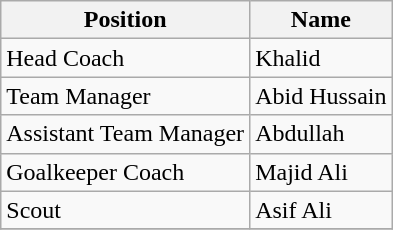<table class="wikitable">
<tr>
<th>Position</th>
<th>Name</th>
</tr>
<tr>
<td>Head Coach</td>
<td> Khalid</td>
</tr>
<tr>
<td>Team Manager</td>
<td> Abid Hussain</td>
</tr>
<tr>
<td>Assistant Team Manager</td>
<td> Abdullah</td>
</tr>
<tr>
<td>Goalkeeper Coach</td>
<td> Majid Ali</td>
</tr>
<tr>
<td>Scout</td>
<td> Asif Ali</td>
</tr>
<tr>
</tr>
</table>
